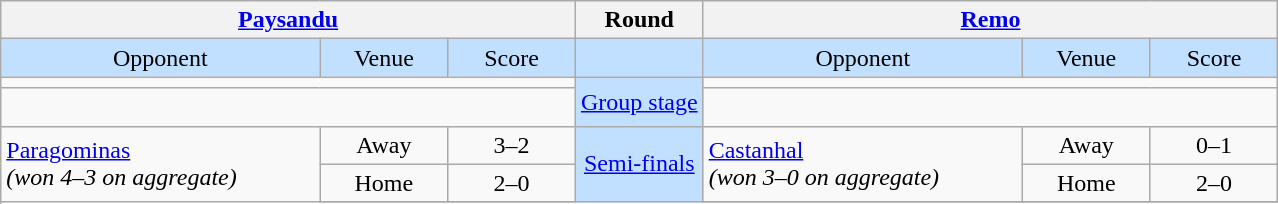<table class="wikitable" style="text-align: center;">
<tr>
<th colspan=3><a href='#'>Paysandu</a></th>
<th>Round</th>
<th colspan=3><a href='#'>Remo</a></th>
</tr>
<tr bgcolor=#c1e0ff>
<td width=25%>Opponent</td>
<td width=10%>Venue</td>
<td width=10%>Score</td>
<td width=10%></td>
<td width=25%>Opponent</td>
<td width=10%>Venue</td>
<td width=10%>Score</td>
</tr>
<tr>
<td colspan=3></td>
<td rowspan=2 bgcolor=#c1e0ff><a href='#'>Group stage</a></td>
<td colspan=3></td>
</tr>
<tr>
<td colspan=3 align=center valign=top><br></td>
<td colspan=3 align=center valign=top><br></td>
</tr>
<tr>
<td rowspan=3 align=left><a href='#'>Paragominas</a><br><em>(won 4–3 on aggregate)</em></td>
<td>Away</td>
<td>3–2</td>
<td rowspan=3 bgcolor=#c1e0ff><a href='#'>Semi-finals</a></td>
<td rowspan=2 align=left><a href='#'>Castanhal</a><br><em>(won 3–0 on aggregate)</em></td>
<td>Away</td>
<td>0–1</td>
</tr>
<tr>
<td>Home</td>
<td>2–0</td>
<td>Home</td>
<td>2–0</td>
</tr>
<tr>
</tr>
</table>
